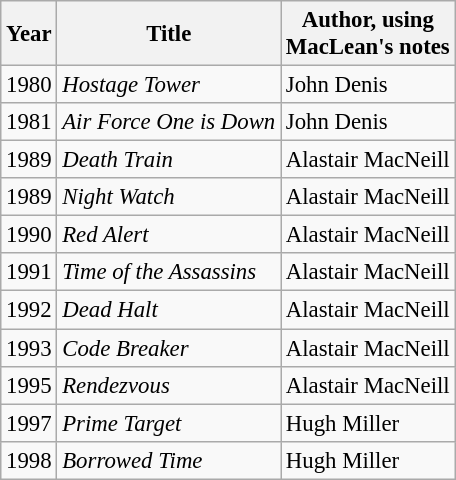<table class="wikitable" style="font-size: 95%;">
<tr>
<th>Year</th>
<th>Title</th>
<th>Author, using<br>MacLean's notes</th>
</tr>
<tr>
<td>1980</td>
<td><em>Hostage Tower</em></td>
<td>John Denis</td>
</tr>
<tr>
<td>1981</td>
<td><em>Air Force One is Down</em></td>
<td>John Denis</td>
</tr>
<tr>
<td>1989</td>
<td><em>Death Train</em></td>
<td>Alastair MacNeill</td>
</tr>
<tr>
<td>1989</td>
<td><em>Night Watch</em></td>
<td>Alastair MacNeill</td>
</tr>
<tr>
<td>1990</td>
<td><em>Red Alert</em></td>
<td>Alastair MacNeill</td>
</tr>
<tr>
<td>1991</td>
<td><em>Time of the Assassins</em></td>
<td>Alastair MacNeill</td>
</tr>
<tr>
<td>1992</td>
<td><em>Dead Halt</em></td>
<td>Alastair MacNeill</td>
</tr>
<tr>
<td>1993</td>
<td><em>Code Breaker</em></td>
<td>Alastair MacNeill</td>
</tr>
<tr>
<td>1995</td>
<td><em>Rendezvous</em></td>
<td>Alastair MacNeill</td>
</tr>
<tr>
<td>1997</td>
<td><em>Prime Target</em></td>
<td>Hugh Miller</td>
</tr>
<tr>
<td>1998</td>
<td><em>Borrowed Time</em></td>
<td>Hugh Miller</td>
</tr>
</table>
